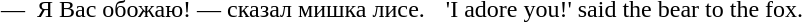<table align=center cellpadding=6 style="text-align:center">
<tr>
<td>—  Я Вас обожаю! — сказал мишка лисе.</td>
<td>'I adore you!' said the bear to the fox.</td>
</tr>
</table>
